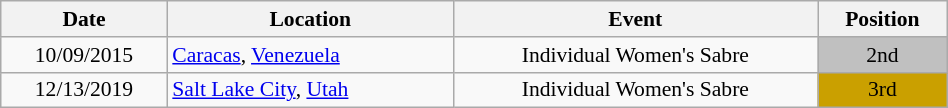<table class="wikitable" width="50%" style="font-size:90%; text-align:center;">
<tr>
<th>Date</th>
<th>Location</th>
<th>Event</th>
<th>Position</th>
</tr>
<tr>
<td>10/09/2015</td>
<td rowspan="1" align="left"> <a href='#'>Caracas</a>, <a href='#'>Venezuela</a></td>
<td>Individual Women's Sabre</td>
<td bgcolor="silver">2nd</td>
</tr>
<tr>
<td>12/13/2019</td>
<td rowspan="1" align="left"> <a href='#'>Salt Lake City</a>, <a href='#'>Utah</a></td>
<td>Individual Women's Sabre</td>
<td bgcolor="caramel">3rd</td>
</tr>
</table>
